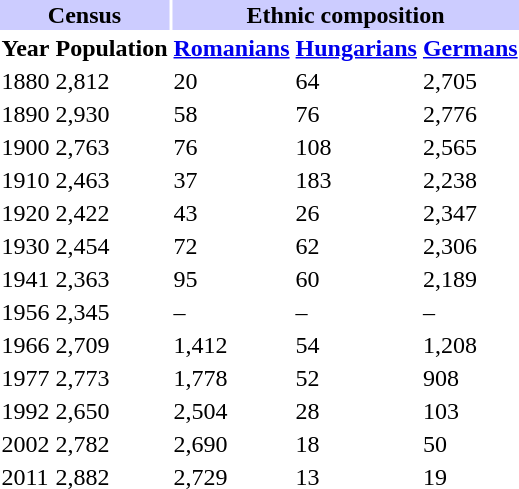<table class="toccolours">
<tr>
<th align="center" colspan="2" style="background:#ccccff;">Census</th>
<th align="center" colspan="3" style="background:#ccccff;">Ethnic composition</th>
</tr>
<tr>
<th>Year</th>
<th>Population</th>
<th><a href='#'>Romanians</a></th>
<th><a href='#'>Hungarians</a></th>
<th><a href='#'>Germans</a></th>
</tr>
<tr>
<td>1880</td>
<td>2,812</td>
<td>20</td>
<td>64</td>
<td>2,705</td>
</tr>
<tr>
<td>1890</td>
<td>2,930</td>
<td>58</td>
<td>76</td>
<td>2,776</td>
</tr>
<tr>
<td>1900</td>
<td>2,763</td>
<td>76</td>
<td>108</td>
<td>2,565</td>
</tr>
<tr>
<td>1910</td>
<td>2,463</td>
<td>37</td>
<td>183</td>
<td>2,238</td>
</tr>
<tr>
<td>1920</td>
<td>2,422</td>
<td>43</td>
<td>26</td>
<td>2,347</td>
</tr>
<tr>
<td>1930</td>
<td>2,454</td>
<td>72</td>
<td>62</td>
<td>2,306</td>
</tr>
<tr>
<td>1941</td>
<td>2,363</td>
<td>95</td>
<td>60</td>
<td>2,189</td>
</tr>
<tr>
<td>1956</td>
<td>2,345</td>
<td>–</td>
<td>–</td>
<td>–</td>
</tr>
<tr>
<td>1966</td>
<td>2,709</td>
<td>1,412</td>
<td>54</td>
<td>1,208</td>
</tr>
<tr>
<td>1977</td>
<td>2,773</td>
<td>1,778</td>
<td>52</td>
<td>908</td>
</tr>
<tr>
<td>1992</td>
<td>2,650</td>
<td>2,504</td>
<td>28</td>
<td>103</td>
</tr>
<tr>
<td>2002</td>
<td>2,782</td>
<td>2,690</td>
<td>18</td>
<td>50</td>
</tr>
<tr>
<td>2011</td>
<td>2,882</td>
<td>2,729</td>
<td>13</td>
<td>19</td>
</tr>
</table>
